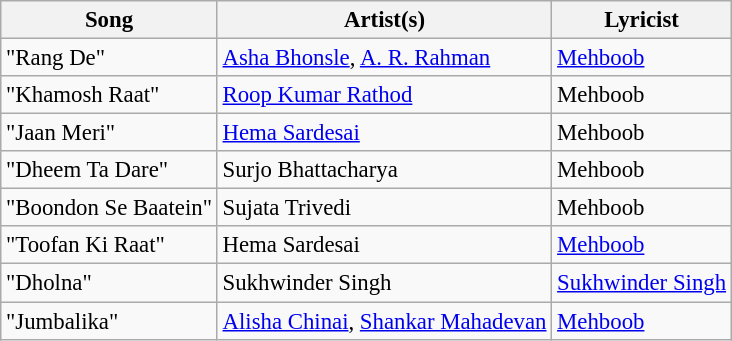<table class="wikitable tracklist" style="font-size:95%;">
<tr>
<th>Song</th>
<th>Artist(s)</th>
<th>Lyricist</th>
</tr>
<tr>
<td>"Rang De"</td>
<td><a href='#'>Asha Bhonsle</a>, <a href='#'>A. R. Rahman</a></td>
<td><a href='#'>Mehboob</a></td>
</tr>
<tr>
<td>"Khamosh Raat"</td>
<td><a href='#'>Roop Kumar Rathod</a></td>
<td Mehboob Kotwal>Mehboob</td>
</tr>
<tr>
<td>"Jaan Meri"</td>
<td><a href='#'>Hema Sardesai</a></td>
<td>Mehboob</td>
</tr>
<tr>
<td>"Dheem Ta Dare"</td>
<td>Surjo Bhattacharya</td>
<td>Mehboob</td>
</tr>
<tr>
<td>"Boondon Se Baatein"</td>
<td>Sujata Trivedi</td>
<td>Mehboob</td>
</tr>
<tr>
<td>"Toofan Ki Raat"</td>
<td>Hema Sardesai</td>
<td><a href='#'>Mehboob</a></td>
</tr>
<tr>
<td>"Dholna"</td>
<td>Sukhwinder Singh</td>
<td><a href='#'>Sukhwinder Singh</a></td>
</tr>
<tr>
<td>"Jumbalika"</td>
<td><a href='#'>Alisha Chinai</a>, <a href='#'>Shankar Mahadevan</a></td>
<td><a href='#'>Mehboob</a></td>
</tr>
</table>
